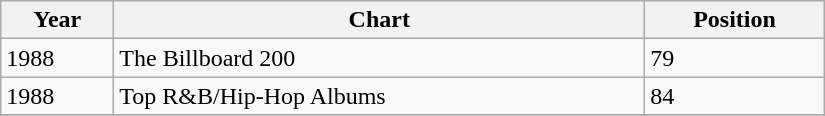<table class="wikitable" width="550">
<tr>
<th align="left" valign="top">Year</th>
<th align="left" valign="top">Chart</th>
<th align="left" valign="top">Position</th>
</tr>
<tr>
<td align="left" valign="top">1988</td>
<td align="left" valign="top">The Billboard 200</td>
<td align="left" valign="top">79</td>
</tr>
<tr>
<td align="left" valign="top">1988</td>
<td align="left" valign="top">Top R&B/Hip-Hop Albums</td>
<td align="left" valign="top">84</td>
</tr>
<tr>
</tr>
</table>
